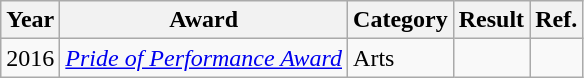<table class="wikitable">
<tr>
<th>Year</th>
<th>Award</th>
<th>Category</th>
<th>Result</th>
<th>Ref.</th>
</tr>
<tr>
<td>2016</td>
<td><em><a href='#'>Pride of Performance Award</a></em></td>
<td>Arts</td>
<td></td>
<td></td>
</tr>
</table>
